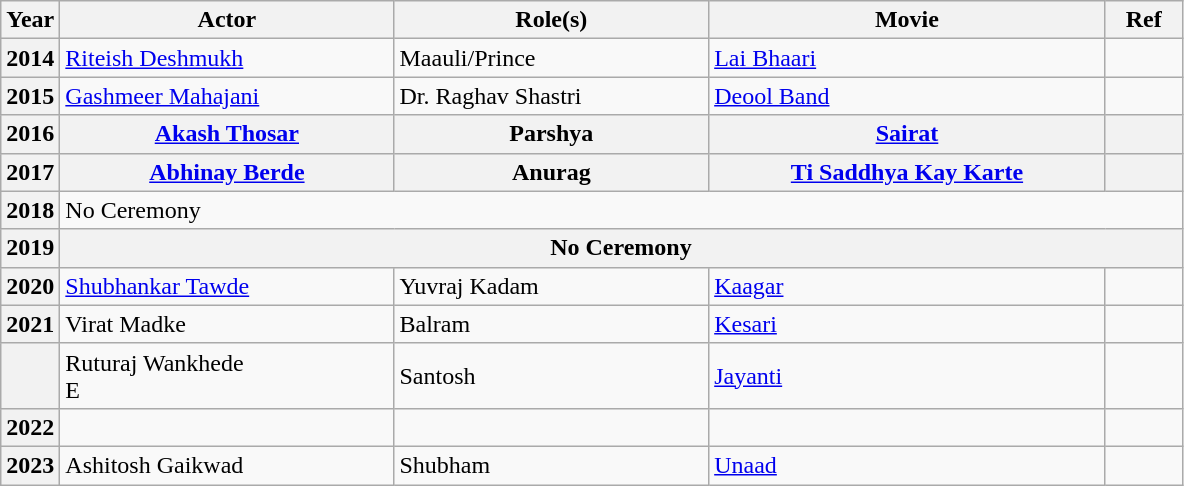<table class="wikitable sortable" style="text-align:left;">
<tr>
<th scope="col" style="width:5%; text-align:center;">Year</th>
<th>Actor</th>
<th>Role(s)</th>
<th>Movie</th>
<th>Ref</th>
</tr>
<tr>
<th scope="row" style="text-align:center">2014</th>
<td><a href='#'>Riteish Deshmukh</a></td>
<td>Maauli/Prince</td>
<td><a href='#'>Lai Bhaari</a></td>
<td></td>
</tr>
<tr>
<th>2015</th>
<td><a href='#'>Gashmeer Mahajani</a></td>
<td>Dr. Raghav Shastri</td>
<td><a href='#'>Deool Band</a></td>
<td></td>
</tr>
<tr>
<th>2016</th>
<th><a href='#'>Akash Thosar</a></th>
<th>Parshya</th>
<th><a href='#'>Sairat</a></th>
<th></th>
</tr>
<tr>
<th scope="row" style="text-align:center">2017</th>
<th><a href='#'>Abhinay Berde</a></th>
<th>Anurag</th>
<th><a href='#'>Ti Saddhya Kay Karte</a></th>
<th></th>
</tr>
<tr>
<th>2018</th>
<td colspan="4">No Ceremony</td>
</tr>
<tr>
<th>2019</th>
<th colspan="4">No Ceremony</th>
</tr>
<tr>
<th>2020</th>
<td><a href='#'>Shubhankar Tawde</a></td>
<td>Yuvraj Kadam</td>
<td><a href='#'>Kaagar</a></td>
<td></td>
</tr>
<tr>
<th>2021</th>
<td>Virat Madke</td>
<td>Balram</td>
<td><a href='#'>Kesari</a></td>
<td></td>
</tr>
<tr>
<th></th>
<td>Ruturaj Wankhede<br>E</td>
<td>Santosh</td>
<td><a href='#'>Jayanti</a></td>
<td></td>
</tr>
<tr>
<th>2022</th>
<td></td>
<td></td>
<td></td>
<td></td>
</tr>
<tr>
<th>2023</th>
<td>Ashitosh Gaikwad</td>
<td>Shubham</td>
<td><a href='#'>Unaad</a></td>
<td></td>
</tr>
</table>
